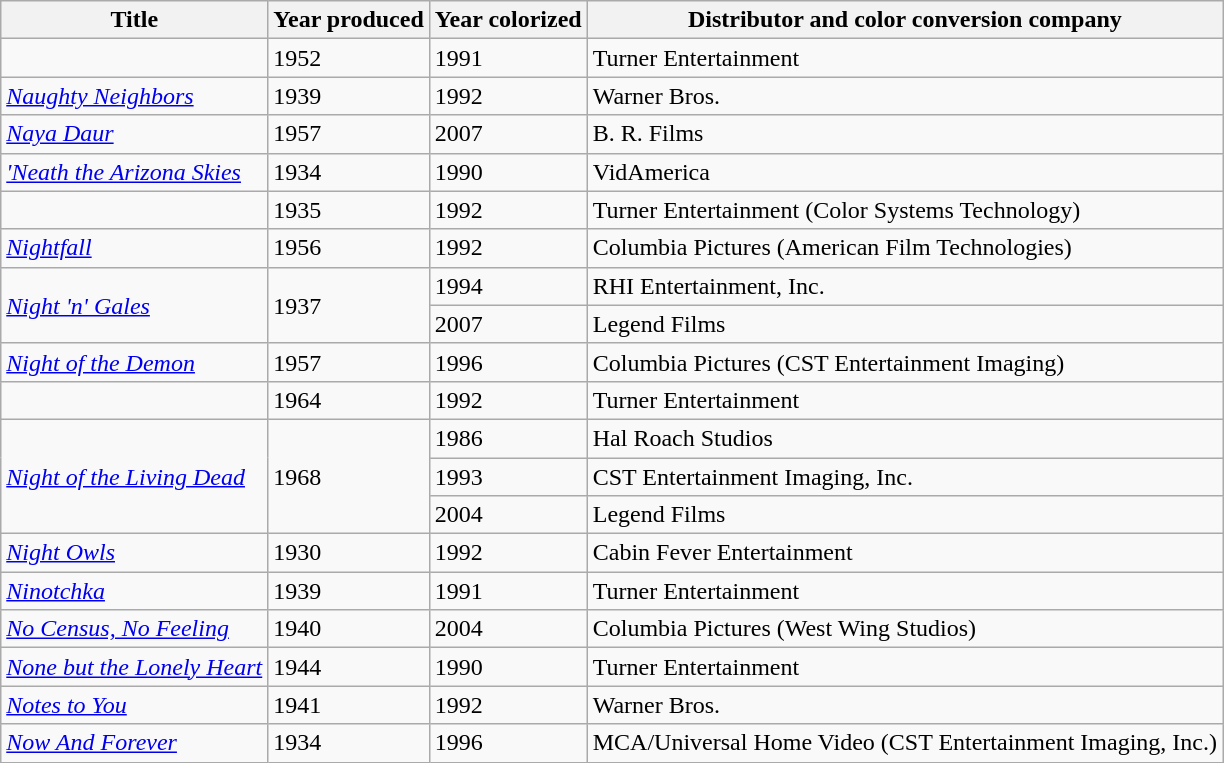<table class="wikitable sortable">
<tr>
<th>Title</th>
<th>Year produced</th>
<th>Year colorized</th>
<th>Distributor and color conversion company</th>
</tr>
<tr>
<td><em></em></td>
<td>1952</td>
<td>1991</td>
<td>Turner Entertainment</td>
</tr>
<tr>
<td><em><a href='#'>Naughty Neighbors</a></em></td>
<td>1939</td>
<td>1992</td>
<td>Warner Bros.</td>
</tr>
<tr>
<td><em><a href='#'>Naya Daur</a></em></td>
<td>1957</td>
<td>2007</td>
<td>B. R. Films</td>
</tr>
<tr>
<td><em><a href='#'>'Neath the Arizona Skies</a></em></td>
<td>1934</td>
<td>1990</td>
<td>VidAmerica</td>
</tr>
<tr>
<td><em></em></td>
<td>1935</td>
<td>1992</td>
<td>Turner Entertainment (Color Systems Technology)</td>
</tr>
<tr>
<td><em><a href='#'>Nightfall</a></em></td>
<td>1956</td>
<td>1992</td>
<td>Columbia Pictures (American Film Technologies)</td>
</tr>
<tr>
<td rowspan="2"><em><a href='#'>Night 'n' Gales</a></em></td>
<td rowspan="2">1937</td>
<td>1994</td>
<td>RHI Entertainment, Inc.</td>
</tr>
<tr>
<td>2007</td>
<td>Legend Films</td>
</tr>
<tr>
<td><em><a href='#'>Night of the Demon</a></em></td>
<td>1957</td>
<td>1996</td>
<td>Columbia Pictures (CST Entertainment Imaging)</td>
</tr>
<tr>
<td><em></em></td>
<td>1964</td>
<td>1992</td>
<td>Turner Entertainment</td>
</tr>
<tr>
<td rowspan="3"><em><a href='#'>Night of the Living Dead</a></em></td>
<td rowspan="3">1968</td>
<td>1986</td>
<td>Hal Roach Studios</td>
</tr>
<tr>
<td>1993</td>
<td>CST Entertainment Imaging, Inc.</td>
</tr>
<tr>
<td>2004</td>
<td>Legend Films</td>
</tr>
<tr>
<td><em><a href='#'>Night Owls</a></em></td>
<td>1930</td>
<td>1992</td>
<td>Cabin Fever Entertainment</td>
</tr>
<tr>
<td><em><a href='#'>Ninotchka</a></em></td>
<td>1939</td>
<td>1991</td>
<td>Turner Entertainment</td>
</tr>
<tr>
<td><em><a href='#'>No Census, No Feeling</a></em></td>
<td>1940</td>
<td>2004</td>
<td>Columbia Pictures (West Wing Studios)</td>
</tr>
<tr>
<td><em><a href='#'>None but the Lonely Heart</a></em></td>
<td>1944</td>
<td>1990</td>
<td>Turner Entertainment</td>
</tr>
<tr>
<td><em><a href='#'>Notes to You</a></em></td>
<td>1941</td>
<td>1992</td>
<td>Warner Bros.</td>
</tr>
<tr>
<td><em><a href='#'>Now And Forever</a></em></td>
<td>1934</td>
<td>1996</td>
<td>MCA/Universal Home Video (CST Entertainment Imaging, Inc.)</td>
</tr>
</table>
